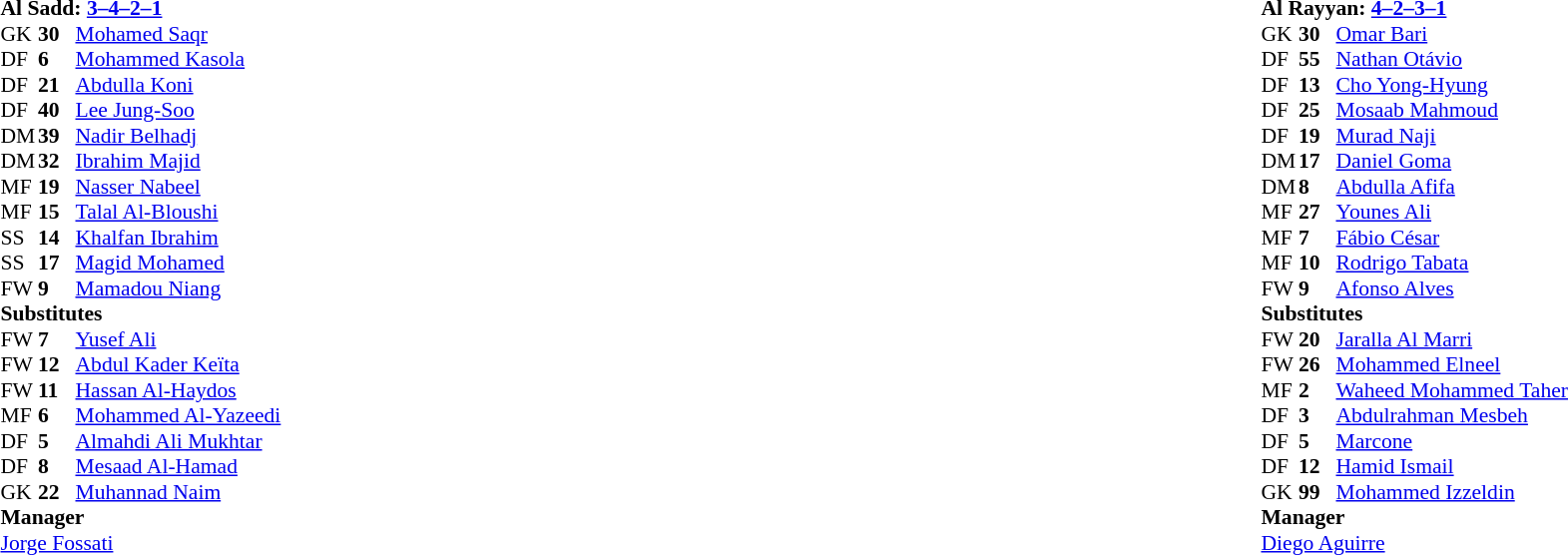<table width="100%">
<tr>
<td valign="top" width="50%"><br><table style="font-size: 90%" cellspacing="0" cellpadding="0">
<tr>
<td colspan="4"><strong>Al Sadd: <a href='#'>3–4–2–1</a></strong></td>
</tr>
<tr>
<th width=25></th>
<th width=25></th>
</tr>
<tr>
<td>GK</td>
<td><strong>30</strong></td>
<td> <a href='#'>Mohamed Saqr</a></td>
</tr>
<tr>
<td>DF</td>
<td><strong>6</strong></td>
<td> <a href='#'>Mohammed Kasola</a></td>
<td></td>
</tr>
<tr>
<td>DF</td>
<td><strong>21</strong></td>
<td> <a href='#'>Abdulla Koni</a></td>
</tr>
<tr>
<td>DF</td>
<td><strong>40</strong></td>
<td> <a href='#'>Lee Jung-Soo</a></td>
<td></td>
</tr>
<tr>
<td>DM</td>
<td><strong>39</strong></td>
<td> <a href='#'>Nadir Belhadj</a></td>
<td></td>
</tr>
<tr>
<td>DM</td>
<td><strong>32</strong></td>
<td> <a href='#'>Ibrahim Majid</a></td>
<td></td>
</tr>
<tr>
<td>MF</td>
<td><strong>19</strong></td>
<td> <a href='#'>Nasser Nabeel</a></td>
<td></td>
<td></td>
</tr>
<tr>
<td>MF</td>
<td><strong>15</strong></td>
<td> <a href='#'>Talal Al-Bloushi</a></td>
<td></td>
<td></td>
</tr>
<tr>
<td>SS</td>
<td><strong>14</strong></td>
<td> <a href='#'>Khalfan Ibrahim</a></td>
<td></td>
<td></td>
</tr>
<tr>
<td>SS</td>
<td><strong>17</strong></td>
<td> <a href='#'>Magid Mohamed</a></td>
<td></td>
</tr>
<tr>
<td>FW</td>
<td><strong>9</strong></td>
<td> <a href='#'>Mamadou Niang</a></td>
</tr>
<tr>
<td colspan=3><strong>Substitutes</strong></td>
</tr>
<tr>
<td>FW</td>
<td><strong>7</strong></td>
<td> <a href='#'>Yusef Ali</a></td>
</tr>
<tr>
<td>FW</td>
<td><strong>12</strong></td>
<td> <a href='#'>Abdul Kader Keïta</a></td>
<td></td>
<td></td>
</tr>
<tr>
<td>FW</td>
<td><strong>11</strong></td>
<td> <a href='#'>Hassan Al-Haydos</a></td>
<td></td>
<td></td>
</tr>
<tr>
<td>MF</td>
<td><strong>6</strong></td>
<td> <a href='#'>Mohammed Al-Yazeedi</a></td>
<td></td>
</tr>
<tr>
<td>DF</td>
<td><strong>5</strong></td>
<td> <a href='#'>Almahdi Ali Mukhtar</a></td>
<td></td>
<td></td>
</tr>
<tr>
<td>DF</td>
<td><strong>8</strong></td>
<td> <a href='#'>Mesaad Al-Hamad</a></td>
</tr>
<tr>
<td>GK</td>
<td><strong>22</strong></td>
<td> <a href='#'>Muhannad Naim</a></td>
</tr>
<tr>
<td colspan=3><strong>Manager</strong></td>
</tr>
<tr>
<td colspan=4> <a href='#'>Jorge Fossati</a></td>
</tr>
</table>
</td>
<td><br><table style="font-size: 90%" cellspacing="0" cellpadding="0" align=center>
<tr>
<td colspan="4"><strong>Al Rayyan: <a href='#'>4–2–3–1</a></strong></td>
</tr>
<tr>
<th width=25></th>
<th width=25></th>
</tr>
<tr>
<td>GK</td>
<td><strong>30</strong></td>
<td> <a href='#'>Omar Bari</a></td>
</tr>
<tr>
<td>DF</td>
<td><strong>55</strong></td>
<td> <a href='#'>Nathan Otávio</a></td>
<td></td>
</tr>
<tr>
<td>DF</td>
<td><strong>13</strong></td>
<td> <a href='#'>Cho Yong-Hyung</a></td>
</tr>
<tr>
<td>DF</td>
<td><strong>25</strong></td>
<td> <a href='#'>Mosaab Mahmoud</a></td>
</tr>
<tr>
<td>DF</td>
<td><strong>19</strong></td>
<td> <a href='#'>Murad Naji</a></td>
<td></td>
</tr>
<tr>
<td>DM</td>
<td><strong>17</strong></td>
<td> <a href='#'>Daniel Goma</a></td>
</tr>
<tr>
<td>DM</td>
<td><strong>8</strong></td>
<td> <a href='#'>Abdulla Afifa</a></td>
</tr>
<tr>
<td>MF</td>
<td><strong>27</strong></td>
<td> <a href='#'>Younes Ali</a></td>
<td></td>
<td></td>
</tr>
<tr>
<td>MF</td>
<td><strong>7</strong></td>
<td> <a href='#'>Fábio César</a></td>
</tr>
<tr>
<td>MF</td>
<td><strong>10</strong></td>
<td> <a href='#'>Rodrigo Tabata</a></td>
</tr>
<tr>
<td>FW</td>
<td><strong>9</strong></td>
<td> <a href='#'>Afonso Alves</a></td>
</tr>
<tr>
<td colspan=3><strong>Substitutes</strong></td>
</tr>
<tr>
<td>FW</td>
<td><strong>20</strong></td>
<td> <a href='#'>Jaralla Al Marri</a></td>
<td></td>
</tr>
<tr>
<td>FW</td>
<td><strong>26</strong></td>
<td> <a href='#'>Mohammed Elneel</a></td>
</tr>
<tr>
<td>MF</td>
<td><strong>2</strong></td>
<td> <a href='#'>Waheed Mohammed Taher</a></td>
</tr>
<tr>
<td>DF</td>
<td><strong>3</strong></td>
<td> <a href='#'>Abdulrahman Mesbeh</a></td>
<td></td>
</tr>
<tr>
<td>DF</td>
<td><strong>5</strong></td>
<td> <a href='#'>Marcone</a></td>
</tr>
<tr>
<td>DF</td>
<td><strong>12</strong></td>
<td> <a href='#'>Hamid Ismail</a></td>
<td></td>
</tr>
<tr>
<td>GK</td>
<td><strong>99</strong></td>
<td> <a href='#'>Mohammed Izzeldin</a></td>
<td></td>
</tr>
<tr>
<td colspan=3><strong>Manager</strong></td>
</tr>
<tr>
<td colspan=4> <a href='#'>Diego Aguirre</a></td>
</tr>
</table>
</td>
</tr>
</table>
